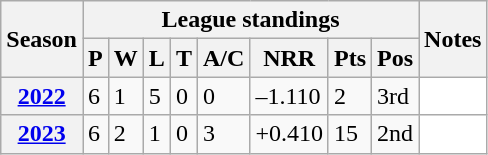<table class="wikitable sortable">
<tr>
<th scope="col" rowspan="2">Season</th>
<th scope="col" colspan="8">League standings</th>
<th scope="col" rowspan="2">Notes</th>
</tr>
<tr>
<th scope="col">P</th>
<th scope="col">W</th>
<th scope="col">L</th>
<th scope="col">T</th>
<th scope="col">A/C</th>
<th scope="col">NRR</th>
<th scope="col">Pts</th>
<th scope="col">Pos</th>
</tr>
<tr>
<th scope="row"><a href='#'>2022</a></th>
<td>6</td>
<td>1</td>
<td>5</td>
<td>0</td>
<td>0</td>
<td>–1.110</td>
<td>2</td>
<td>3rd</td>
<td style="background: white;"></td>
</tr>
<tr>
<th scope="row"><a href='#'>2023</a></th>
<td>6</td>
<td>2</td>
<td>1</td>
<td>0</td>
<td>3</td>
<td>+0.410</td>
<td>15</td>
<td>2nd</td>
<td style="background: white;"></td>
</tr>
</table>
